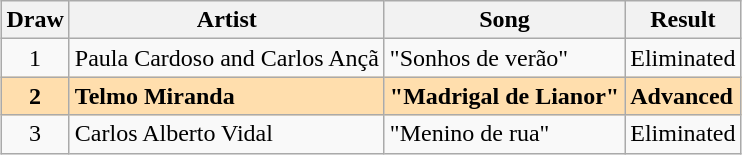<table class="sortable wikitable" style="margin: 1em auto 1em auto; text-align:center;">
<tr>
<th>Draw</th>
<th>Artist</th>
<th>Song</th>
<th>Result</th>
</tr>
<tr>
<td>1</td>
<td align="left">Paula Cardoso and Carlos Ançã</td>
<td align="left">"Sonhos de verão"</td>
<td align="left">Eliminated</td>
</tr>
<tr style="font-weight:bold; background:#FFDEAD;">
<td>2</td>
<td align="left">Telmo Miranda</td>
<td align="left">"Madrigal de Lianor"</td>
<td align="left">Advanced</td>
</tr>
<tr>
<td>3</td>
<td align="left">Carlos Alberto Vidal</td>
<td align="left">"Menino de rua"</td>
<td align="left">Eliminated</td>
</tr>
</table>
